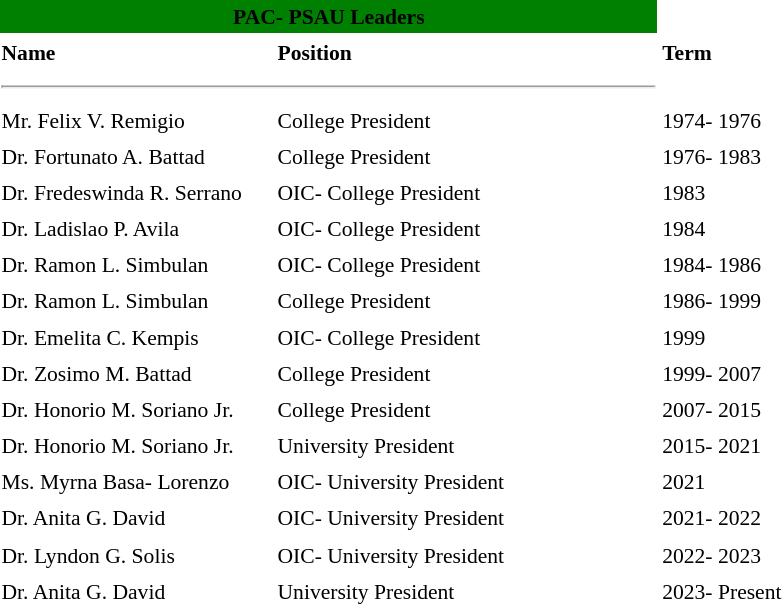<table class="toccolours" style="float:right; margin-left:2em; font-size:90%; line-height:1.4em; width:580px;">
<tr>
<th colspan="2" style="text-align: center;background-color:green"><span><strong>PAC- PSAU Leaders</strong></span></th>
</tr>
<tr>
<td scope="col" width="180"><strong>Name</strong></td>
<td><strong>Position</strong></td>
<td><strong>Term</strong></td>
</tr>
<tr>
<td colspan="2"><hr></td>
</tr>
<tr>
<td>Mr. Felix V. Remigio</td>
<td>College President</td>
<td>1974- 1976</td>
</tr>
<tr>
<td>Dr. Fortunato A. Battad</td>
<td>College President</td>
<td>1976- 1983</td>
</tr>
<tr>
<td>Dr. Fredeswinda R. Serrano</td>
<td>OIC- College President</td>
<td>1983</td>
</tr>
<tr>
<td>Dr. Ladislao P. Avila</td>
<td>OIC- College President</td>
<td>1984</td>
</tr>
<tr>
<td>Dr. Ramon L. Simbulan</td>
<td>OIC- College President</td>
<td>1984- 1986</td>
</tr>
<tr>
<td>Dr. Ramon L. Simbulan</td>
<td>College President</td>
<td>1986- 1999</td>
</tr>
<tr>
<td>Dr. Emelita C. Kempis</td>
<td>OIC- College President</td>
<td>1999</td>
</tr>
<tr>
<td>Dr. Zosimo M. Battad</td>
<td>College President</td>
<td>1999- 2007</td>
</tr>
<tr>
<td>Dr. Honorio M. Soriano Jr.</td>
<td>College President</td>
<td>2007- 2015</td>
</tr>
<tr>
<td>Dr. Honorio M. Soriano Jr.</td>
<td>University President</td>
<td>2015- 2021</td>
</tr>
<tr>
<td>Ms. Myrna Basa- Lorenzo</td>
<td>OIC- University President</td>
<td>2021</td>
</tr>
<tr>
<td>Dr. Anita G. David</td>
<td>OIC- University President</td>
<td>2021- 2022</td>
</tr>
<tr>
<td>Dr. Lyndon G. Solis</td>
<td>OIC- University President</td>
<td>2022- 2023</td>
</tr>
<tr>
<td>Dr. Anita G. David</td>
<td>University President</td>
<td>2023- Present</td>
</tr>
</table>
